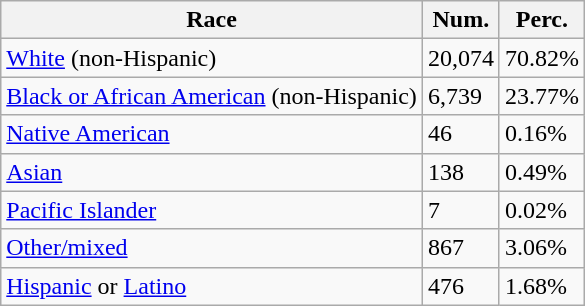<table class="wikitable">
<tr>
<th>Race</th>
<th>Num.</th>
<th>Perc.</th>
</tr>
<tr>
<td><a href='#'>White</a> (non-Hispanic)</td>
<td>20,074</td>
<td>70.82%</td>
</tr>
<tr>
<td><a href='#'>Black or African American</a> (non-Hispanic)</td>
<td>6,739</td>
<td>23.77%</td>
</tr>
<tr>
<td><a href='#'>Native American</a></td>
<td>46</td>
<td>0.16%</td>
</tr>
<tr>
<td><a href='#'>Asian</a></td>
<td>138</td>
<td>0.49%</td>
</tr>
<tr>
<td><a href='#'>Pacific Islander</a></td>
<td>7</td>
<td>0.02%</td>
</tr>
<tr>
<td><a href='#'>Other/mixed</a></td>
<td>867</td>
<td>3.06%</td>
</tr>
<tr>
<td><a href='#'>Hispanic</a> or <a href='#'>Latino</a></td>
<td>476</td>
<td>1.68%</td>
</tr>
</table>
